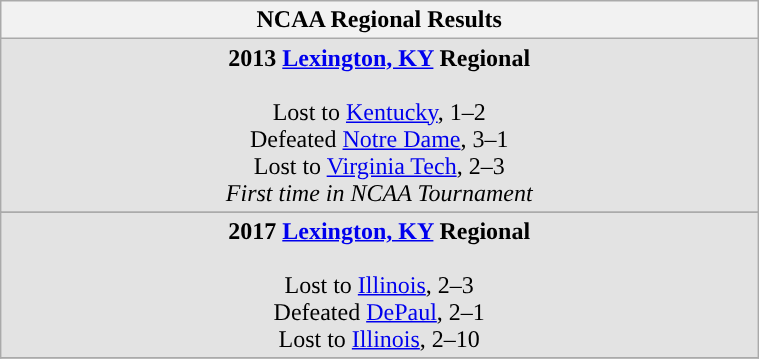<table Class="wikitable" width="40%">
<tr>
<th>NCAA Regional Results</th>
</tr>
<tr style="background: #e3e3e3;">
<td align="center"><strong>2013 <a href='#'>Lexington, KY</a> Regional</strong><br><br>Lost to <a href='#'>Kentucky</a>, 1–2<br>
Defeated <a href='#'>Notre Dame</a>, 3–1<br>
Lost to <a href='#'>Virginia Tech</a>, 2–3<br>
<em>First time in NCAA Tournament</em></td>
</tr>
<tr>
</tr>
<tr style="background: #e3e3e3;">
<td align="center"><strong>2017 <a href='#'>Lexington, KY</a> Regional</strong><br><br>Lost to <a href='#'>Illinois</a>, 2–3<br>
Defeated <a href='#'>DePaul</a>, 2–1<br>
Lost to <a href='#'>Illinois</a>, 2–10<br></td>
</tr>
<tr>
</tr>
</table>
